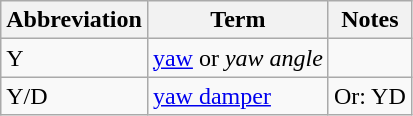<table class="wikitable">
<tr>
<th>Abbreviation</th>
<th>Term</th>
<th>Notes</th>
</tr>
<tr>
<td>Y</td>
<td><a href='#'>yaw</a> or <em>yaw angle</em></td>
<td></td>
</tr>
<tr>
<td>Y/D</td>
<td><a href='#'>yaw damper</a></td>
<td>Or: YD</td>
</tr>
</table>
